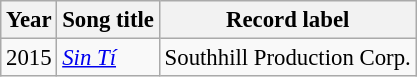<table class="wikitable" style="font-size:95%;">
<tr>
<th>Year</th>
<th>Song title</th>
<th>Record label</th>
</tr>
<tr>
<td>2015</td>
<td><em><a href='#'>Sin Tí</a></em></td>
<td>Southhill Production Corp.</td>
</tr>
</table>
